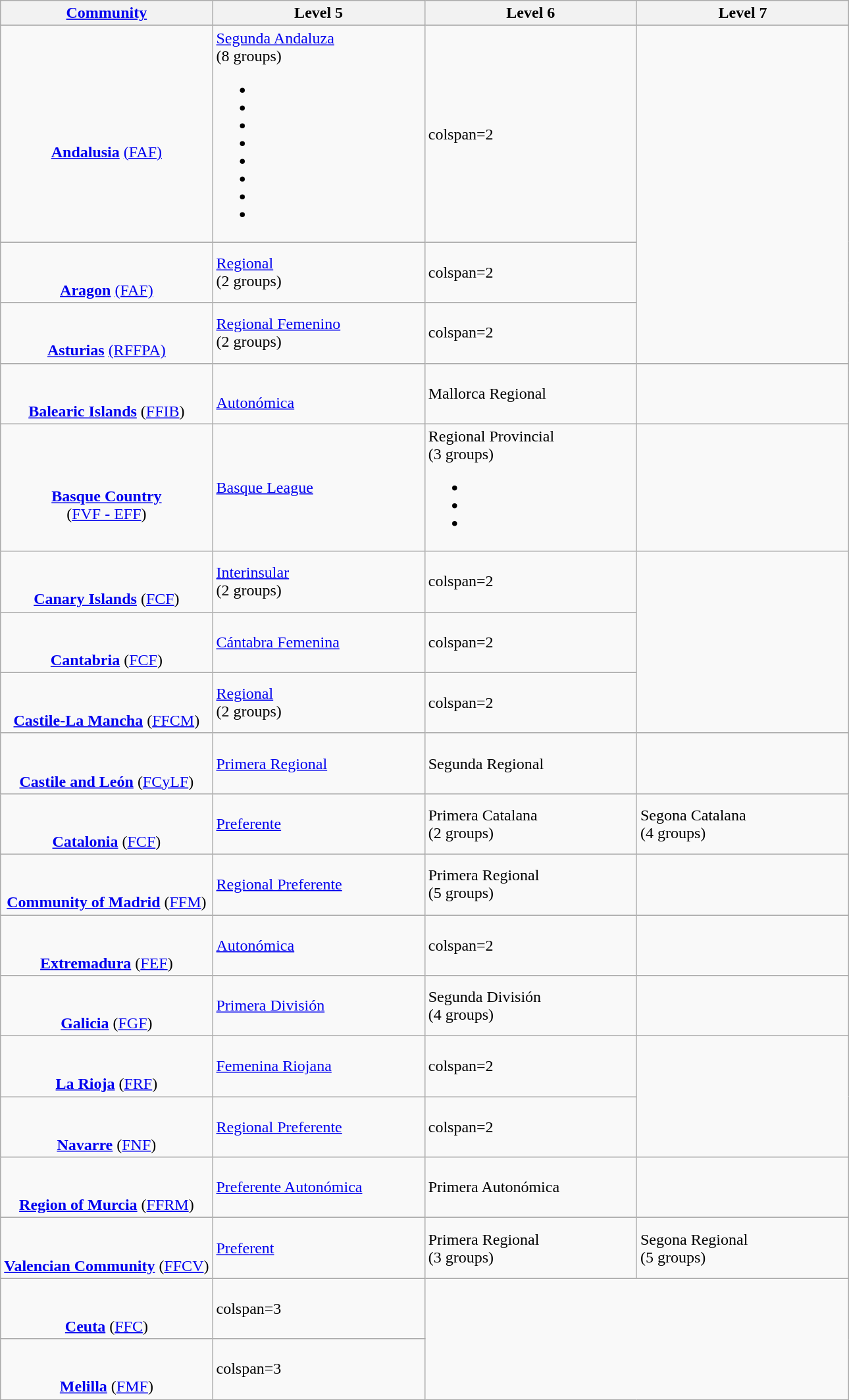<table class="wikitable sortable">
<tr>
<th colspan="2" width=25% align="center"><a href='#'>Community</a></th>
<th width=25%>Level 5</th>
<th width=25%>Level 6</th>
<th width=25%>Level 7</th>
</tr>
<tr>
<td colspan="2" align="center"><br><br><strong><a href='#'>Andalusia</a></strong>  <a href='#'>(FAF)</a></td>
<td><a href='#'>Segunda Andaluza</a><br>(8 groups)<ul><li></li><li></li><li></li><li></li><li></li><li></li><li></li><li></li></ul></td>
<td>colspan=2 </td>
</tr>
<tr>
<td colspan="2" align="center"><br><br><strong><a href='#'>Aragon</a></strong> <a href='#'>(FAF)</a></td>
<td><a href='#'>Regional</a><br>(2 groups)</td>
<td>colspan=2 </td>
</tr>
<tr>
<td colspan="2" align="center"><br><br><strong><a href='#'>Asturias</a></strong> <a href='#'>(RFFPA)</a></td>
<td><a href='#'>Regional Femenino</a><br>(2 groups)</td>
<td>colspan=2 </td>
</tr>
<tr>
<td colspan="2" align="center"><br><br><strong><a href='#'>Balearic Islands</a></strong> (<a href='#'>FFIB</a>)</td>
<td><br><a href='#'>Autonómica</a></td>
<td>Mallorca Regional</td>
<td></td>
</tr>
<tr>
<td colspan=2 align="center"><br><br><strong><a href='#'>Basque Country</a></strong> <br>(<a href='#'>FVF - EFF</a>)</td>
<td><a href='#'>Basque League</a></td>
<td>Regional Provincial<br>(3 groups)<ul><li></li><li></li><li></li></ul></td>
<td></td>
</tr>
<tr>
<td colspan="2" align="center"><br><br><strong><a href='#'>Canary Islands</a></strong> (<a href='#'>FCF</a>)</td>
<td><a href='#'>Interinsular</a><br>(2 groups)</td>
<td>colspan=2 </td>
</tr>
<tr>
<td colspan="2" align="center"><br><br><strong><a href='#'>Cantabria</a></strong> (<a href='#'>FCF</a>)</td>
<td><a href='#'>Cántabra Femenina</a></td>
<td>colspan=2 </td>
</tr>
<tr>
<td colspan="2" align="center"><br><br><strong><a href='#'>Castile-La Mancha</a></strong> (<a href='#'>FFCM</a>)</td>
<td><a href='#'>Regional</a><br>(2 groups)</td>
<td>colspan=2 </td>
</tr>
<tr>
<td colspan="2" align="center"><br><br><strong><a href='#'>Castile and León</a></strong> (<a href='#'>FCyLF</a>)</td>
<td><a href='#'>Primera Regional</a></td>
<td>Segunda Regional</td>
<td></td>
</tr>
<tr>
<td colspan="2" align="center"><br><br><strong><a href='#'>Catalonia</a></strong> (<a href='#'>FCF</a>)</td>
<td><a href='#'>Preferente</a></td>
<td>Primera Catalana<br>(2 groups)</td>
<td>Segona Catalana<br>(4 groups)</td>
</tr>
<tr>
<td colspan="2" align="center"><br><br><strong><a href='#'>Community of Madrid</a></strong> (<a href='#'>FFM</a>)</td>
<td><a href='#'>Regional Preferente</a></td>
<td>Primera Regional<br>(5 groups)</td>
<td></td>
</tr>
<tr>
<td colspan="2" align="center"><br><br><strong><a href='#'>Extremadura</a></strong> (<a href='#'>FEF</a>)</td>
<td><a href='#'>Autonómica</a></td>
<td>colspan=2 </td>
</tr>
<tr>
<td colspan="2" align="center"><br><br><strong><a href='#'>Galicia</a></strong> (<a href='#'>FGF</a>)</td>
<td><a href='#'>Primera División</a></td>
<td>Segunda División<br>(4 groups)</td>
<td></td>
</tr>
<tr>
<td colspan="2" align="center"><br><br><strong><a href='#'>La Rioja</a></strong> (<a href='#'>FRF</a>)</td>
<td><a href='#'>Femenina Riojana</a></td>
<td>colspan=2 </td>
</tr>
<tr>
<td colspan="2" align="center"><br><br><strong><a href='#'>Navarre</a></strong> (<a href='#'>FNF</a>)</td>
<td><a href='#'>Regional Preferente</a></td>
<td>colspan=2 </td>
</tr>
<tr>
<td colspan="2" align="center"><br><br><strong><a href='#'>Region of Murcia</a></strong> (<a href='#'>FFRM</a>)</td>
<td><a href='#'>Preferente Autonómica</a></td>
<td>Primera Autonómica</td>
<td></td>
</tr>
<tr>
<td colspan="2" align="center"><br><br><strong><a href='#'>Valencian Community</a></strong> (<a href='#'>FFCV</a>)</td>
<td><a href='#'>Preferent</a></td>
<td>Primera Regional<br>(3 groups)</td>
<td>Segona Regional<br>(5 groups)</td>
</tr>
<tr>
<td colspan="2" align="center"><br><br><strong><a href='#'>Ceuta</a></strong> (<a href='#'>FFC</a>)</td>
<td>colspan=3 </td>
</tr>
<tr>
<td colspan="2" align="center"><br><br><strong><a href='#'>Melilla</a></strong> (<a href='#'>FMF</a>)</td>
<td>colspan=3 </td>
</tr>
</table>
